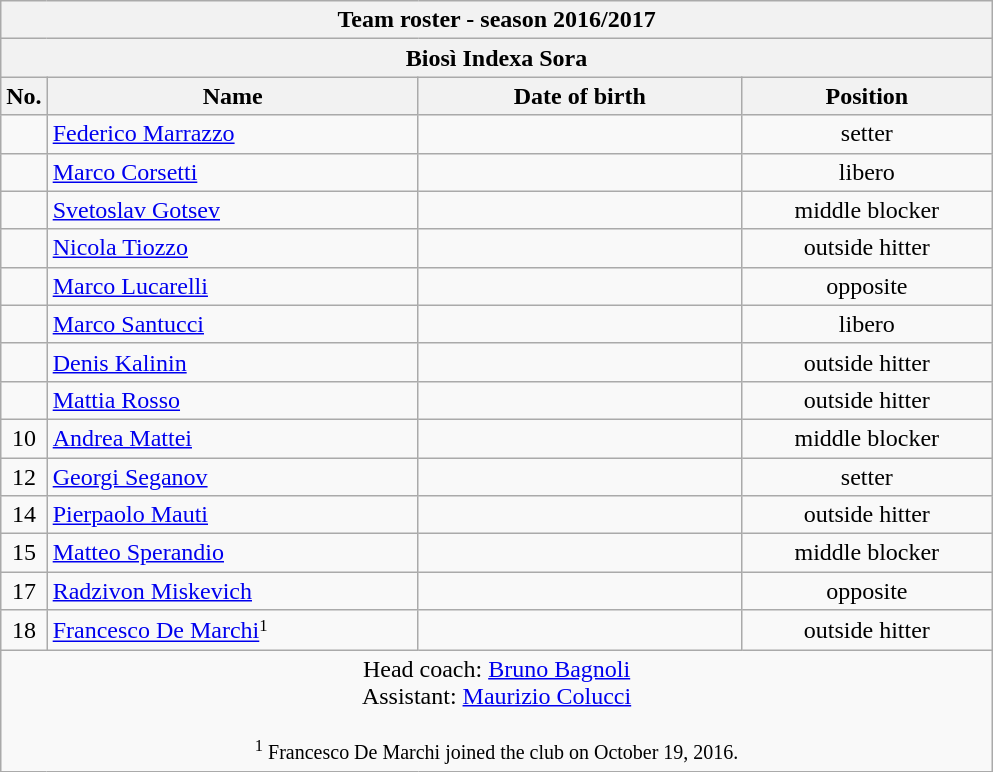<table class="wikitable collapsible collapsed sortable" style="font-size:100%; text-align:center;">
<tr>
<th colspan=6>Team roster - season 2016/2017</th>
</tr>
<tr>
<th colspan=6>Biosì Indexa Sora</th>
</tr>
<tr>
<th>No.</th>
<th style="width:15em">Name</th>
<th style="width:13em">Date of birth</th>
<th style="width:10em">Position</th>
</tr>
<tr>
<td></td>
<td align=left> <a href='#'>Federico Marrazzo</a></td>
<td align=right></td>
<td>setter</td>
</tr>
<tr>
<td></td>
<td align=left> <a href='#'>Marco Corsetti</a></td>
<td align=right></td>
<td>libero</td>
</tr>
<tr>
<td></td>
<td align=left> <a href='#'>Svetoslav Gotsev</a></td>
<td align=right></td>
<td>middle blocker</td>
</tr>
<tr>
<td></td>
<td align=left> <a href='#'>Nicola Tiozzo</a></td>
<td align=right></td>
<td>outside hitter</td>
</tr>
<tr>
<td></td>
<td align=left> <a href='#'>Marco Lucarelli</a></td>
<td align=right></td>
<td>opposite</td>
</tr>
<tr>
<td></td>
<td align=left> <a href='#'>Marco Santucci</a></td>
<td align=right></td>
<td>libero</td>
</tr>
<tr>
<td></td>
<td align=left> <a href='#'>Denis Kalinin</a></td>
<td align=right></td>
<td>outside hitter</td>
</tr>
<tr>
<td></td>
<td align=left> <a href='#'>Mattia Rosso</a></td>
<td align=right></td>
<td>outside hitter</td>
</tr>
<tr>
<td>10</td>
<td align=left> <a href='#'>Andrea Mattei</a></td>
<td align=right></td>
<td>middle blocker</td>
</tr>
<tr>
<td>12</td>
<td align=left> <a href='#'>Georgi Seganov</a></td>
<td align=right></td>
<td>setter</td>
</tr>
<tr>
<td>14</td>
<td align=left> <a href='#'>Pierpaolo Mauti</a></td>
<td align=right></td>
<td>outside hitter</td>
</tr>
<tr>
<td>15</td>
<td align=left> <a href='#'>Matteo Sperandio</a></td>
<td align=right></td>
<td>middle blocker</td>
</tr>
<tr>
<td>17</td>
<td align=left> <a href='#'>Radzivon Miskevich</a></td>
<td align=right></td>
<td>opposite</td>
</tr>
<tr>
<td>18</td>
<td align=left> <a href='#'>Francesco De Marchi</a><small><sup>1</sup></small></td>
<td align=right></td>
<td>outside hitter</td>
</tr>
<tr>
<td colspan=4>Head coach: <a href='#'>Bruno Bagnoli</a><br>Assistant: <a href='#'>Maurizio Colucci</a><br><br><small><sup>1</sup> Francesco De Marchi joined the club on October 19, 2016.</small></td>
</tr>
</table>
